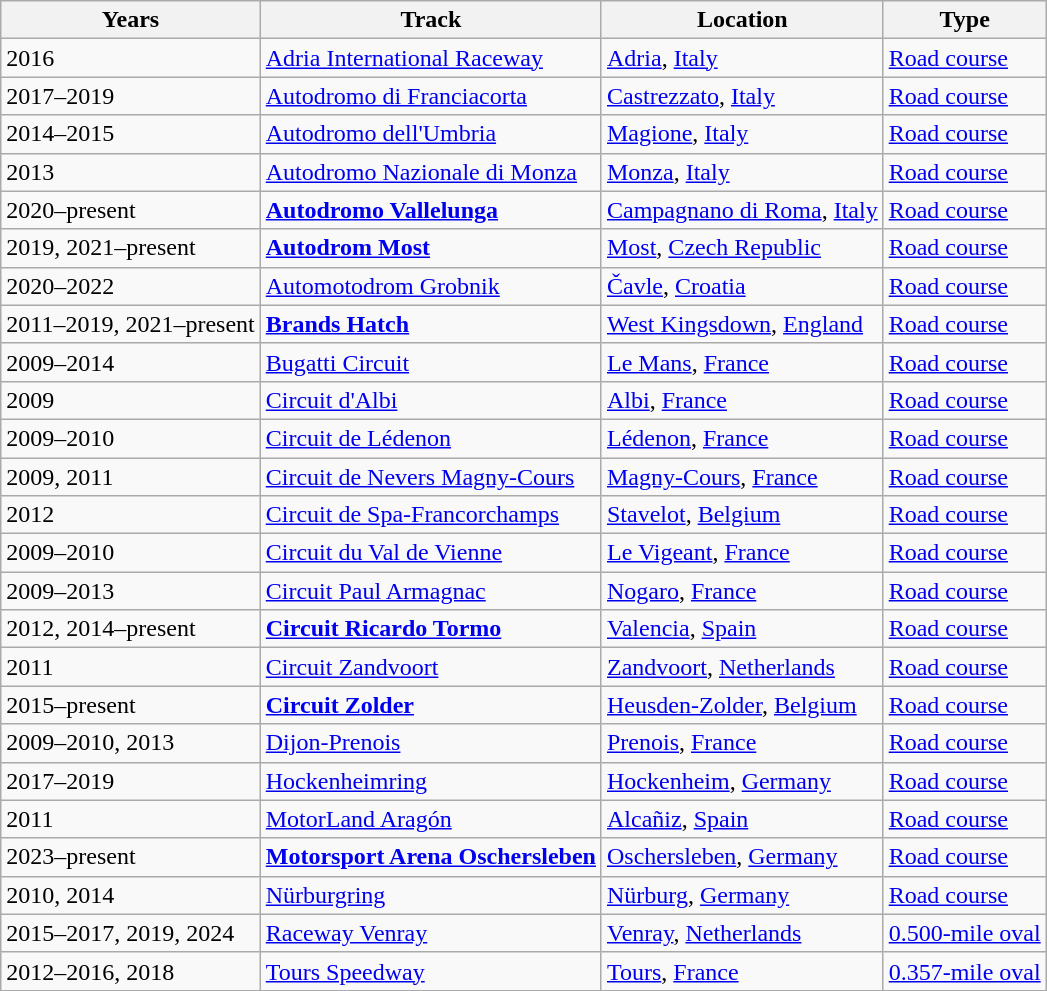<table class="wikitable">
<tr>
<th>Years</th>
<th>Track</th>
<th>Location</th>
<th>Type</th>
</tr>
<tr>
<td>2016</td>
<td><a href='#'>Adria International Raceway</a></td>
<td><a href='#'>Adria</a>, <a href='#'>Italy</a></td>
<td><a href='#'>Road course</a></td>
</tr>
<tr>
<td>2017–2019</td>
<td><a href='#'>Autodromo di Franciacorta</a></td>
<td><a href='#'>Castrezzato</a>, <a href='#'>Italy</a></td>
<td><a href='#'>Road course</a></td>
</tr>
<tr>
<td>2014–2015</td>
<td><a href='#'>Autodromo dell'Umbria</a></td>
<td><a href='#'>Magione</a>, <a href='#'>Italy</a></td>
<td><a href='#'>Road course</a></td>
</tr>
<tr>
<td>2013</td>
<td><a href='#'>Autodromo Nazionale di Monza</a></td>
<td><a href='#'>Monza</a>, <a href='#'>Italy</a></td>
<td><a href='#'>Road course</a></td>
</tr>
<tr>
<td>2020–present</td>
<td><strong><a href='#'>Autodromo Vallelunga</a></strong></td>
<td><a href='#'>Campagnano di Roma</a>, <a href='#'>Italy</a></td>
<td><a href='#'>Road course</a></td>
</tr>
<tr>
<td>2019, 2021–present</td>
<td><strong><a href='#'>Autodrom Most</a></strong></td>
<td><a href='#'>Most</a>, <a href='#'>Czech Republic</a></td>
<td><a href='#'>Road course</a></td>
</tr>
<tr>
<td>2020–2022</td>
<td><a href='#'>Automotodrom Grobnik</a></td>
<td><a href='#'>Čavle</a>, <a href='#'>Croatia</a></td>
<td><a href='#'>Road course</a></td>
</tr>
<tr>
<td>2011–2019, 2021–present</td>
<td><strong><a href='#'>Brands Hatch</a></strong></td>
<td><a href='#'>West Kingsdown</a>, <a href='#'>England</a></td>
<td><a href='#'>Road course</a></td>
</tr>
<tr>
<td>2009–2014</td>
<td><a href='#'>Bugatti Circuit</a></td>
<td><a href='#'>Le Mans</a>, <a href='#'>France</a></td>
<td><a href='#'>Road course</a></td>
</tr>
<tr>
<td>2009</td>
<td><a href='#'>Circuit d'Albi</a></td>
<td><a href='#'>Albi</a>, <a href='#'>France</a></td>
<td><a href='#'>Road course</a></td>
</tr>
<tr>
<td>2009–2010</td>
<td><a href='#'>Circuit de Lédenon</a></td>
<td><a href='#'>Lédenon</a>, <a href='#'>France</a></td>
<td><a href='#'>Road course</a></td>
</tr>
<tr>
<td>2009, 2011</td>
<td><a href='#'>Circuit de Nevers Magny-Cours</a></td>
<td><a href='#'>Magny-Cours</a>, <a href='#'>France</a></td>
<td><a href='#'>Road course</a></td>
</tr>
<tr>
<td>2012</td>
<td><a href='#'>Circuit de Spa-Francorchamps</a></td>
<td><a href='#'>Stavelot</a>, <a href='#'>Belgium</a></td>
<td><a href='#'>Road course</a></td>
</tr>
<tr>
<td>2009–2010</td>
<td><a href='#'>Circuit du Val de Vienne</a></td>
<td><a href='#'>Le Vigeant</a>, <a href='#'>France</a></td>
<td><a href='#'>Road course</a></td>
</tr>
<tr>
<td>2009–2013</td>
<td><a href='#'>Circuit Paul Armagnac</a></td>
<td><a href='#'>Nogaro</a>, <a href='#'>France</a></td>
<td><a href='#'>Road course</a></td>
</tr>
<tr>
<td>2012, 2014–present</td>
<td><strong><a href='#'>Circuit Ricardo Tormo</a></strong></td>
<td><a href='#'>Valencia</a>, <a href='#'>Spain</a></td>
<td><a href='#'>Road course</a></td>
</tr>
<tr>
<td>2011</td>
<td><a href='#'>Circuit Zandvoort</a></td>
<td><a href='#'>Zandvoort</a>, <a href='#'>Netherlands</a></td>
<td><a href='#'>Road course</a></td>
</tr>
<tr>
<td>2015–present</td>
<td><strong><a href='#'>Circuit Zolder</a></strong></td>
<td><a href='#'>Heusden-Zolder</a>, <a href='#'>Belgium</a></td>
<td><a href='#'>Road course</a></td>
</tr>
<tr>
<td>2009–2010, 2013</td>
<td><a href='#'>Dijon-Prenois</a></td>
<td><a href='#'>Prenois</a>, <a href='#'>France</a></td>
<td><a href='#'>Road course</a></td>
</tr>
<tr>
<td>2017–2019</td>
<td><a href='#'>Hockenheimring</a></td>
<td><a href='#'>Hockenheim</a>, <a href='#'>Germany</a></td>
<td><a href='#'>Road course</a></td>
</tr>
<tr>
<td>2011</td>
<td><a href='#'>MotorLand Aragón</a></td>
<td><a href='#'>Alcañiz</a>, <a href='#'>Spain</a></td>
<td><a href='#'>Road course</a></td>
</tr>
<tr>
<td>2023–present</td>
<td><strong><a href='#'>Motorsport Arena Oschersleben</a></strong></td>
<td><a href='#'>Oschersleben</a>, <a href='#'>Germany</a></td>
<td><a href='#'>Road course</a></td>
</tr>
<tr>
<td>2010, 2014</td>
<td><a href='#'>Nürburgring</a></td>
<td><a href='#'>Nürburg</a>, <a href='#'>Germany</a></td>
<td><a href='#'>Road course</a></td>
</tr>
<tr>
<td>2015–2017, 2019, 2024</td>
<td><a href='#'>Raceway Venray</a></td>
<td><a href='#'>Venray</a>, <a href='#'>Netherlands</a></td>
<td><a href='#'>0.500-mile oval</a></td>
</tr>
<tr>
<td>2012–2016, 2018</td>
<td><a href='#'>Tours Speedway</a></td>
<td><a href='#'>Tours</a>, <a href='#'>France</a></td>
<td><a href='#'>0.357-mile oval</a></td>
</tr>
<tr>
</tr>
</table>
